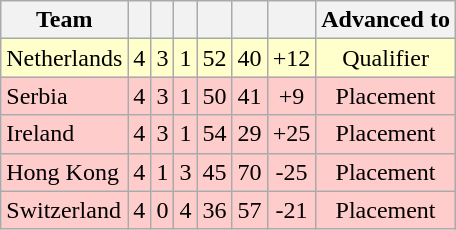<table class="wikitable" style="text-align:center;">
<tr>
<th>Team</th>
<th></th>
<th></th>
<th></th>
<th></th>
<th></th>
<th></th>
<th>Advanced to</th>
</tr>
<tr bgcolor=#ffc>
<td align=left> Netherlands</td>
<td>4</td>
<td>3</td>
<td>1</td>
<td>52</td>
<td>40</td>
<td>+12</td>
<td>Qualifier</td>
</tr>
<tr bgcolor=#fcc>
<td align=left> Serbia</td>
<td>4</td>
<td>3</td>
<td>1</td>
<td>50</td>
<td>41</td>
<td>+9</td>
<td>Placement</td>
</tr>
<tr bgcolor=#fcc>
<td align=left> Ireland</td>
<td>4</td>
<td>3</td>
<td>1</td>
<td>54</td>
<td>29</td>
<td>+25</td>
<td>Placement</td>
</tr>
<tr bgcolor=#fcc>
<td align=left> Hong Kong</td>
<td>4</td>
<td>1</td>
<td>3</td>
<td>45</td>
<td>70</td>
<td>-25</td>
<td>Placement</td>
</tr>
<tr bgcolor=#fcc>
<td align=left> Switzerland</td>
<td>4</td>
<td>0</td>
<td>4</td>
<td>36</td>
<td>57</td>
<td>-21</td>
<td>Placement</td>
</tr>
</table>
